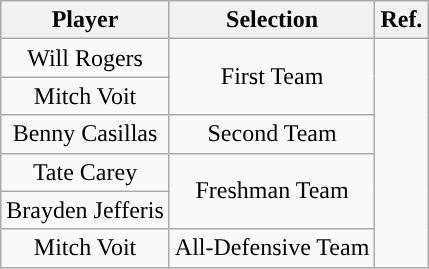<table class="wikitable sortable sortable" style="text-align: center">
<tr align=center>
<th>Player</th>
<th>Selection</th>
<th>Ref.</th>
</tr>
<tr>
<td>Will Rogers</td>
<td rowspan="2">First Team</td>
<td rowspan="6"></td>
</tr>
<tr>
<td>Mitch Voit</td>
</tr>
<tr>
<td>Benny Casillas</td>
<td>Second Team</td>
</tr>
<tr>
<td>Tate Carey</td>
<td rowspan="2">Freshman Team</td>
</tr>
<tr>
<td>Brayden Jefferis</td>
</tr>
<tr>
<td>Mitch Voit</td>
<td>All-Defensive Team</td>
</tr>
</table>
